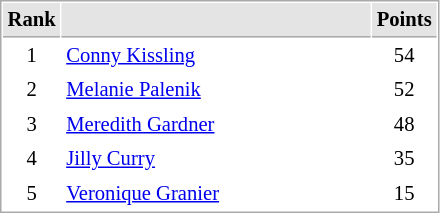<table cellspacing="1" cellpadding="3" style="border:1px solid #AAAAAA;font-size:86%">
<tr bgcolor="#E4E4E4">
<th style="border-bottom:1px solid #AAAAAA" width=10>Rank</th>
<th style="border-bottom:1px solid #AAAAAA" width=200></th>
<th style="border-bottom:1px solid #AAAAAA" width=20>Points</th>
</tr>
<tr>
<td align="center">1</td>
<td> <a href='#'>Conny Kissling</a></td>
<td align=center>54</td>
</tr>
<tr>
<td align="center">2</td>
<td> <a href='#'>Melanie Palenik</a></td>
<td align=center>52</td>
</tr>
<tr>
<td align="center">3</td>
<td> <a href='#'>Meredith Gardner</a></td>
<td align=center>48</td>
</tr>
<tr>
<td align="center">4</td>
<td> <a href='#'>Jilly Curry</a></td>
<td align=center>35</td>
</tr>
<tr>
<td align="center">5</td>
<td> <a href='#'>Veronique Granier</a></td>
<td align=center>15</td>
</tr>
</table>
